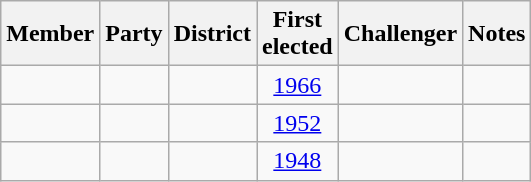<table class="wikitable sortable" style=text-align:center>
<tr>
<th>Member</th>
<th>Party</th>
<th>District</th>
<th>First<br>elected</th>
<th>Challenger</th>
<th>Notes</th>
</tr>
<tr>
<td></td>
<td></td>
<td></td>
<td><a href='#'>1966</a></td>
<td></td>
<td></td>
</tr>
<tr>
<td></td>
<td></td>
<td></td>
<td><a href='#'>1952</a></td>
<td></td>
<td></td>
</tr>
<tr>
<td></td>
<td></td>
<td></td>
<td><a href='#'>1948</a></td>
<td></td>
<td></td>
</tr>
</table>
